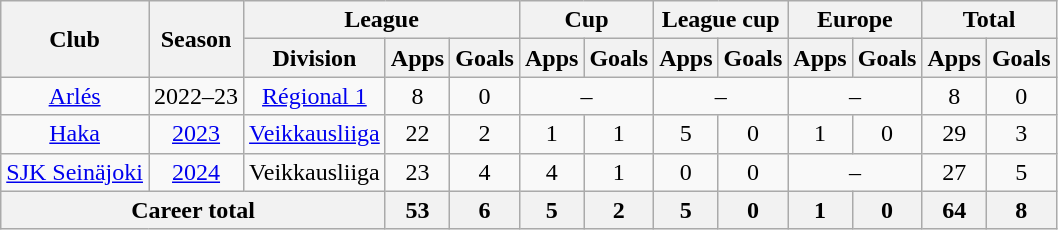<table class="wikitable" style="text-align:center">
<tr>
<th rowspan="2">Club</th>
<th rowspan="2">Season</th>
<th colspan="3">League</th>
<th colspan="2">Cup</th>
<th colspan="2">League cup</th>
<th colspan="2">Europe</th>
<th colspan="2">Total</th>
</tr>
<tr>
<th>Division</th>
<th>Apps</th>
<th>Goals</th>
<th>Apps</th>
<th>Goals</th>
<th>Apps</th>
<th>Goals</th>
<th>Apps</th>
<th>Goals</th>
<th>Apps</th>
<th>Goals</th>
</tr>
<tr>
<td><a href='#'>Arlés</a></td>
<td>2022–23</td>
<td><a href='#'>Régional 1</a></td>
<td>8</td>
<td>0</td>
<td colspan=2>–</td>
<td colspan=2>–</td>
<td colspan=2>–</td>
<td>8</td>
<td>0</td>
</tr>
<tr>
<td><a href='#'>Haka</a></td>
<td><a href='#'>2023</a></td>
<td><a href='#'>Veikkausliiga</a></td>
<td>22</td>
<td>2</td>
<td>1</td>
<td>1</td>
<td>5</td>
<td>0</td>
<td>1</td>
<td>0</td>
<td>29</td>
<td>3</td>
</tr>
<tr>
<td><a href='#'>SJK Seinäjoki</a></td>
<td><a href='#'>2024</a></td>
<td>Veikkausliiga</td>
<td>23</td>
<td>4</td>
<td>4</td>
<td>1</td>
<td>0</td>
<td>0</td>
<td colspan=2>–</td>
<td>27</td>
<td>5</td>
</tr>
<tr>
<th colspan="3">Career total</th>
<th>53</th>
<th>6</th>
<th>5</th>
<th>2</th>
<th>5</th>
<th>0</th>
<th>1</th>
<th>0</th>
<th>64</th>
<th>8</th>
</tr>
</table>
